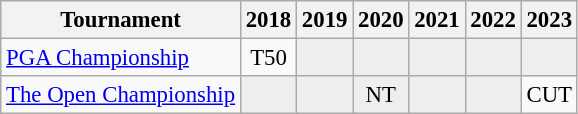<table class="wikitable" style="font-size:95%;text-align:center;">
<tr>
<th>Tournament</th>
<th>2018</th>
<th>2019</th>
<th>2020</th>
<th>2021</th>
<th>2022</th>
<th>2023</th>
</tr>
<tr>
<td align=left><a href='#'>PGA Championship</a></td>
<td>T50</td>
<td style="background:#eeeeee;"></td>
<td style="background:#eeeeee;"></td>
<td style="background:#eeeeee;"></td>
<td style="background:#eeeeee;"></td>
<td style="background:#eeeeee;"></td>
</tr>
<tr>
<td align=left><a href='#'>The Open Championship</a></td>
<td style="background:#eeeeee;"></td>
<td style="background:#eeeeee;"></td>
<td style="background:#eeeeee;">NT</td>
<td style="background:#eeeeee;"></td>
<td style="background:#eeeeee;"></td>
<td>CUT</td>
</tr>
</table>
